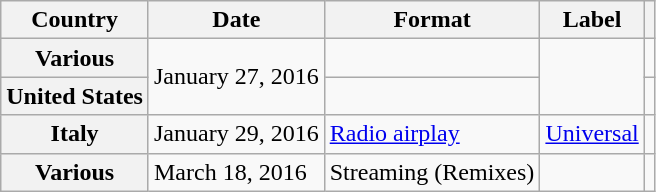<table class="wikitable plainrowheaders">
<tr>
<th scope="col">Country</th>
<th scope="col">Date</th>
<th scope="col">Format</th>
<th scope="col">Label</th>
<th scope="col"></th>
</tr>
<tr>
<th scope="row">Various</th>
<td rowspan="2">January 27, 2016</td>
<td></td>
<td rowspan="2"></td>
<td style="text-align:center;"></td>
</tr>
<tr>
<th scope="row">United States</th>
<td></td>
<td style="text-align:center;"></td>
</tr>
<tr>
<th scope="row">Italy</th>
<td>January 29, 2016</td>
<td><a href='#'>Radio airplay</a></td>
<td><a href='#'>Universal</a></td>
<td style="text-align:center;"></td>
</tr>
<tr>
<th scope="row">Various</th>
<td>March 18, 2016</td>
<td>Streaming (Remixes)</td>
<td></td>
<td style="text-align:center;"></td>
</tr>
</table>
